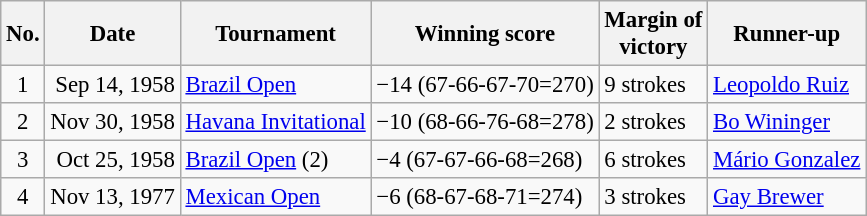<table class="wikitable" style="font-size:95%;">
<tr>
<th>No.</th>
<th>Date</th>
<th>Tournament</th>
<th>Winning score</th>
<th>Margin of<br>victory</th>
<th>Runner-up</th>
</tr>
<tr>
<td align=center>1</td>
<td align=right>Sep 14, 1958</td>
<td><a href='#'>Brazil Open</a></td>
<td>−14 (67-66-67-70=270)</td>
<td>9 strokes</td>
<td> <a href='#'>Leopoldo Ruiz</a></td>
</tr>
<tr>
<td align=center>2</td>
<td align=right>Nov 30, 1958</td>
<td><a href='#'>Havana Invitational</a></td>
<td>−10 (68-66-76-68=278)</td>
<td>2 strokes</td>
<td> <a href='#'>Bo Wininger</a></td>
</tr>
<tr>
<td align=center>3</td>
<td align=right>Oct 25, 1958</td>
<td><a href='#'>Brazil Open</a> (2)</td>
<td>−4 (67-67-66-68=268)</td>
<td>6 strokes</td>
<td> <a href='#'>Mário Gonzalez</a></td>
</tr>
<tr>
<td align=center>4</td>
<td align=right>Nov 13, 1977</td>
<td><a href='#'>Mexican Open</a></td>
<td>−6 (68-67-68-71=274)</td>
<td>3 strokes</td>
<td> <a href='#'>Gay Brewer</a></td>
</tr>
</table>
